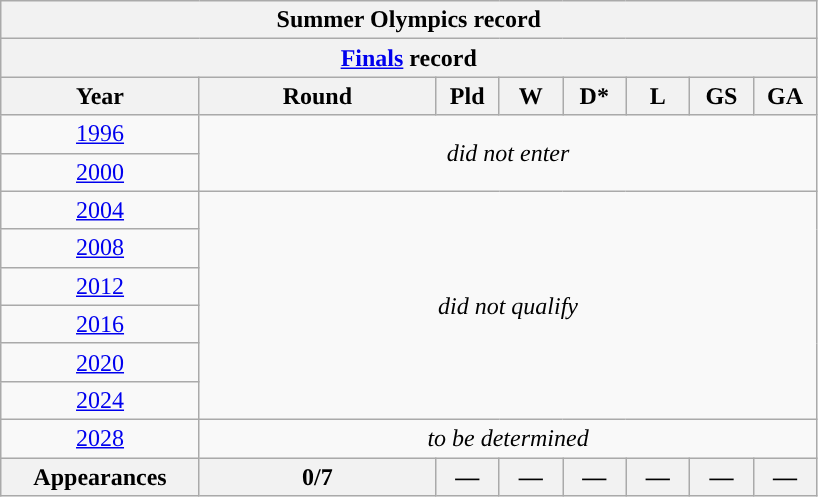<table class="wikitable" style="text-align: center;">
<tr>
<th colspan="9" style=>Summer Olympics record</th>
</tr>
<tr>
<th colspan="9" style=><a href='#'>Finals</a> record</th>
</tr>
<tr>
<th width=125>Year</th>
<th width=150>Round</th>
<th width=35>Pld</th>
<th width=35>W</th>
<th width=35>D*</th>
<th width=35>L</th>
<th width=35>GS</th>
<th width=35>GA</th>
</tr>
<tr>
<td> <a href='#'>1996</a></td>
<td colspan=8 rowspan=2><em>did not enter</em></td>
</tr>
<tr>
<td> <a href='#'>2000</a></td>
</tr>
<tr>
<td> <a href='#'>2004</a></td>
<td colspan=8 rowspan=6><em>did not qualify</em></td>
</tr>
<tr>
<td> <a href='#'>2008</a></td>
</tr>
<tr>
<td> <a href='#'>2012</a></td>
</tr>
<tr>
<td> <a href='#'>2016</a></td>
</tr>
<tr>
<td> <a href='#'>2020</a></td>
</tr>
<tr>
<td> <a href='#'>2024</a></td>
</tr>
<tr>
<td> <a href='#'>2028</a></td>
<td colspan=8><em>to be determined</em></td>
</tr>
<tr>
<th colspan=1><strong>Appearances</strong></th>
<th>0/7</th>
<th>—</th>
<th>—</th>
<th>—</th>
<th>—</th>
<th>—</th>
<th>—</th>
</tr>
</table>
